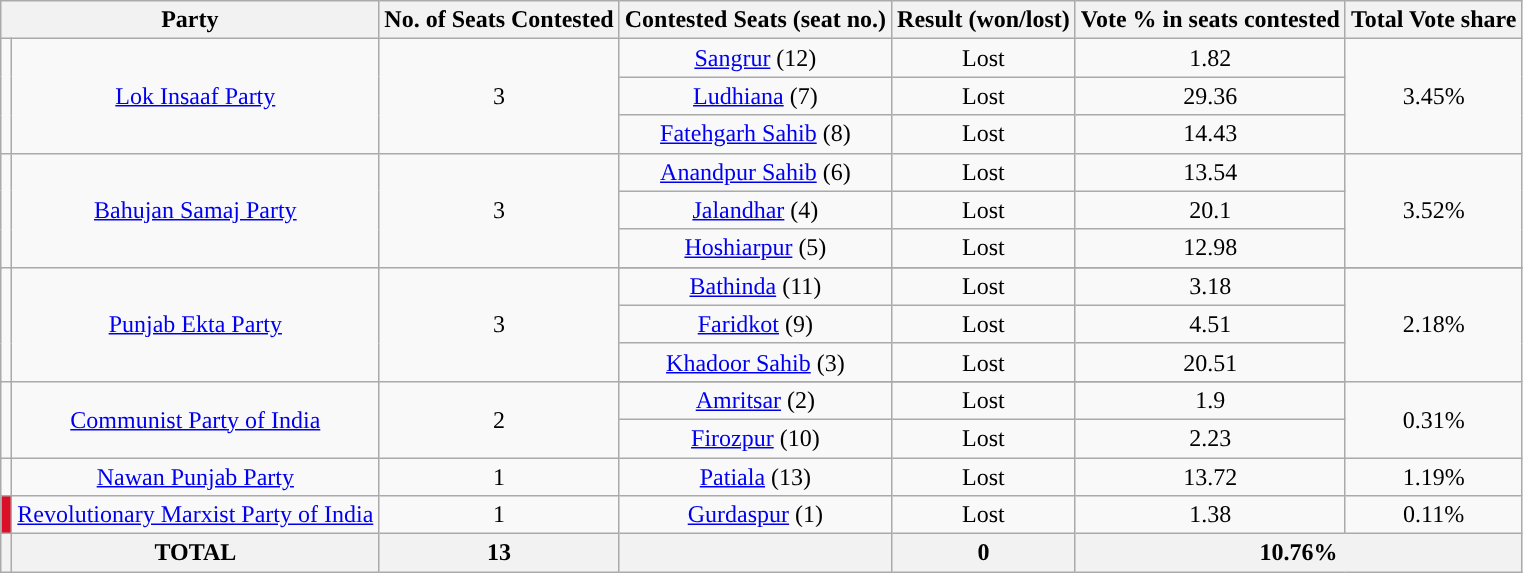<table class="wikitable" style="text-align:center">
<tr>
<th colspan=2>Party</th>
<th>No. of Seats Contested</th>
<th>Contested Seats (seat no.)</th>
<th>Result (won/lost)</th>
<th>Vote % in seats contested</th>
<th>Total Vote share</th>
</tr>
<tr>
<td rowspan=3></td>
<td rowspan=3><a href='#'>Lok Insaaf Party</a></td>
<td rowspan=3>3</td>
<td><a href='#'>Sangrur</a> (12)</td>
<td>Lost</td>
<td>1.82</td>
<td rowspan=3>3.45%</td>
</tr>
<tr>
<td><a href='#'>Ludhiana</a> (7)</td>
<td>Lost</td>
<td>29.36</td>
</tr>
<tr>
<td><a href='#'>Fatehgarh Sahib</a> (8)</td>
<td>Lost</td>
<td>14.43</td>
</tr>
<tr>
<td rowspan=3></td>
<td rowspan=3><a href='#'>Bahujan Samaj Party</a></td>
<td rowspan=3>3</td>
<td><a href='#'>Anandpur Sahib</a> (6)</td>
<td>Lost</td>
<td>13.54</td>
<td rowspan=3>3.52%</td>
</tr>
<tr>
<td><a href='#'>Jalandhar</a> (4)</td>
<td>Lost</td>
<td>20.1</td>
</tr>
<tr>
<td><a href='#'>Hoshiarpur</a> (5)</td>
<td>Lost</td>
<td>12.98</td>
</tr>
<tr>
<td rowspan=4></td>
<td rowspan=4><a href='#'>Punjab Ekta Party</a></td>
<td rowspan=4>3</td>
</tr>
<tr>
<td><a href='#'>Bathinda</a> (11)</td>
<td>Lost</td>
<td>3.18</td>
<td rowspan=4>2.18%</td>
</tr>
<tr>
<td><a href='#'>Faridkot</a> (9)</td>
<td>Lost</td>
<td>4.51</td>
</tr>
<tr>
<td><a href='#'>Khadoor Sahib</a> (3)</td>
<td>Lost</td>
<td>20.51</td>
</tr>
<tr>
<td rowspan=3></td>
<td rowspan=3><a href='#'>Communist Party of India</a></td>
<td rowspan=3>2</td>
</tr>
<tr>
<td><a href='#'>Amritsar</a> (2)</td>
<td>Lost</td>
<td>1.9</td>
<td rowspan=2>0.31%</td>
</tr>
<tr>
<td><a href='#'>Firozpur</a> (10)</td>
<td>Lost</td>
<td>2.23</td>
</tr>
<tr>
<td rowspan=1></td>
<td><a href='#'>Nawan Punjab Party</a></td>
<td>1</td>
<td><a href='#'>Patiala</a> (13)</td>
<td>Lost</td>
<td>13.72</td>
<td>1.19%</td>
</tr>
<tr>
<td bgcolor=#DB0F27></td>
<td><a href='#'>Revolutionary Marxist Party of India</a></td>
<td>1</td>
<td><a href='#'>Gurdaspur</a> (1)</td>
<td>Lost</td>
<td>1.38</td>
<td>0.11%</td>
</tr>
<tr>
<th></th>
<th>TOTAL</th>
<th>13</th>
<th></th>
<th>0</th>
<th colspan=2>10.76%</th>
</tr>
</table>
